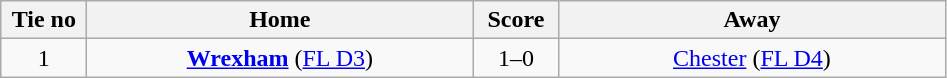<table class="wikitable" style="text-align:center">
<tr>
<th width=50>Tie no</th>
<th width=250>Home</th>
<th width=50>Score</th>
<th width=250>Away</th>
</tr>
<tr>
<td>1</td>
<td><strong><a href='#'>Wrexham</a></strong> (<a href='#'>FL D3</a>)</td>
<td>1–0</td>
<td><a href='#'>Chester</a> (<a href='#'>FL D4</a>)</td>
</tr>
</table>
